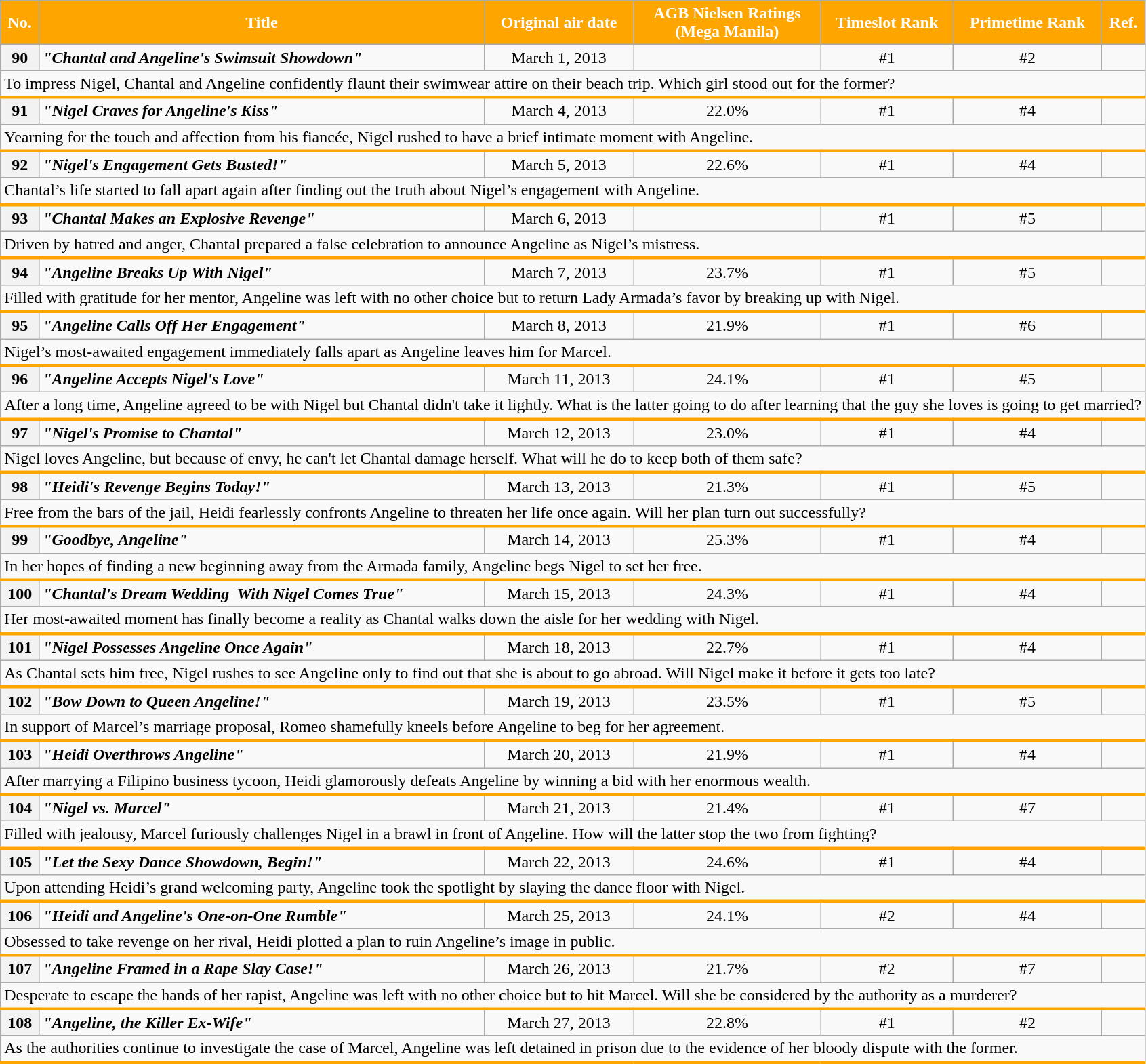<table class="wikitable" style="text-align:center">
<tr>
<th style="background:#FFA500; color:#ffffff">No.</th>
<th style="background:#FFA500; color:#ffffff">Title</th>
<th style="background:#FFA500; color:#ffffff">Original air date</th>
<th style="background:#FFA500; color:#ffffff">AGB Nielsen Ratings<br>(Mega Manila)</th>
<th style="background:#FFA500; color:#ffffff">Timeslot Rank</th>
<th style="background:#FFA500; color:#ffffff">Primetime Rank</th>
<th style="background:#FFA500; color:#ffffff">Ref.</th>
</tr>
<tr>
<th>90</th>
<td align="left"><strong><em>"Chantal and Angeline's Swimsuit Showdown"</em></strong></td>
<td>March 1, 2013</td>
<td></td>
<td>#1</td>
<td>#2</td>
<td></td>
</tr>
<tr>
<td colspan = "7" style="text-align: left; border-bottom: 3px solid #FFA500;">To impress Nigel, Chantal and Angeline confidently flaunt their swimwear attire on their beach trip. Which girl stood out for the former?</td>
</tr>
<tr>
<th>91</th>
<td align="left"><strong><em>"Nigel Craves for Angeline's Kiss"</em></strong></td>
<td>March 4, 2013</td>
<td>22.0%</td>
<td>#1</td>
<td>#4</td>
<td></td>
</tr>
<tr>
<td colspan = "7" style="text-align: left; border-bottom: 3px solid #FFA500;">Yearning for the touch and affection from his fiancée, Nigel rushed to have a brief intimate moment with Angeline.</td>
</tr>
<tr>
<th>92</th>
<td align="left"><strong><em>"Nigel's Engagement Gets Busted!"</em></strong></td>
<td>March 5, 2013</td>
<td>22.6%</td>
<td>#1</td>
<td>#4</td>
<td></td>
</tr>
<tr>
<td colspan = "7" style="text-align: left; border-bottom: 3px solid #FFA500;">Chantal’s life started to fall apart again after finding out the truth about Nigel’s engagement with Angeline.</td>
</tr>
<tr>
<th>93</th>
<td align="left"><strong><em>"Chantal Makes an Explosive Revenge"</em></strong></td>
<td>March 6, 2013</td>
<td></td>
<td>#1</td>
<td>#5</td>
<td></td>
</tr>
<tr>
<td colspan = "7" style="text-align: left; border-bottom: 3px solid #FFA500;">Driven by hatred and anger, Chantal prepared a false celebration to announce Angeline as Nigel’s mistress.</td>
</tr>
<tr>
<th>94</th>
<td align="left"><strong><em>"Angeline Breaks Up With Nigel"</em></strong></td>
<td>March 7, 2013</td>
<td>23.7%</td>
<td>#1</td>
<td>#5</td>
<td></td>
</tr>
<tr>
<td colspan = "7" style="text-align: left; border-bottom: 3px solid #FFA500;">Filled with gratitude for her mentor, Angeline was left with no other choice but to return Lady Armada’s favor by breaking up with Nigel.</td>
</tr>
<tr>
<th>95</th>
<td align="left"><strong><em>"Angeline Calls Off Her Engagement"</em></strong></td>
<td>March 8, 2013</td>
<td>21.9%</td>
<td>#1</td>
<td>#6</td>
<td></td>
</tr>
<tr>
<td colspan = "7" style="text-align: left; border-bottom: 3px solid #FFA500;">Nigel’s most-awaited engagement immediately falls apart as Angeline leaves him for Marcel.</td>
</tr>
<tr>
<th>96</th>
<td align="left"><strong><em>"Angeline Accepts Nigel's Love"</em></strong></td>
<td>March 11, 2013</td>
<td>24.1%</td>
<td>#1</td>
<td>#5</td>
<td></td>
</tr>
<tr>
<td colspan = "7" style="text-align: left; border-bottom: 3px solid #FFA500;">After a long time, Angeline agreed to be with Nigel but Chantal didn't take it lightly. What is the latter going to do after learning that the guy she loves is going to get married?</td>
</tr>
<tr>
<th>97</th>
<td align="left"><strong><em>"Nigel's Promise to Chantal"</em></strong></td>
<td>March 12, 2013</td>
<td>23.0%</td>
<td>#1</td>
<td>#4</td>
<td></td>
</tr>
<tr>
<td colspan = "7" style="text-align: left; border-bottom: 3px solid #FFA500;">Nigel loves Angeline, but because of envy, he can't let Chantal damage herself. What will he do to keep both of them safe?</td>
</tr>
<tr>
<th>98</th>
<td align="left"><strong><em>"Heidi's Revenge Begins Today!"</em></strong></td>
<td>March 13, 2013</td>
<td>21.3%</td>
<td>#1</td>
<td>#5</td>
<td></td>
</tr>
<tr>
<td colspan = "7" style="text-align: left; border-bottom: 3px solid #FFA500;">Free from the bars of the jail, Heidi fearlessly confronts Angeline to threaten her life once again. Will her plan turn out successfully?</td>
</tr>
<tr>
<th>99</th>
<td align="left"><strong><em>"Goodbye, Angeline"</em></strong></td>
<td>March 14, 2013</td>
<td>25.3%</td>
<td>#1</td>
<td>#4</td>
<td></td>
</tr>
<tr>
<td colspan = "7" style="text-align: left; border-bottom: 3px solid #FFA500;">In her hopes of finding a new beginning away from the Armada family, Angeline begs Nigel to set her free.</td>
</tr>
<tr>
<th>100</th>
<td align="left"><strong><em>"Chantal's Dream Wedding  With Nigel Comes True"</em></strong></td>
<td>March 15, 2013</td>
<td>24.3%</td>
<td>#1</td>
<td>#4</td>
<td></td>
</tr>
<tr>
<td colspan = "7" style="text-align: left; border-bottom: 3px solid #FFA500;">Her most-awaited moment has finally become a reality as Chantal walks down the aisle for her wedding with Nigel.</td>
</tr>
<tr>
<th>101</th>
<td align="left"><strong><em>"Nigel Possesses Angeline Once Again"</em></strong></td>
<td>March 18, 2013</td>
<td>22.7%</td>
<td>#1</td>
<td>#4</td>
<td></td>
</tr>
<tr>
<td colspan = "7" style="text-align: left; border-bottom: 3px solid #FFA500;">As Chantal sets him free, Nigel rushes to see Angeline only to find out that she is about to go abroad. Will Nigel make it before it gets too late?</td>
</tr>
<tr>
<th>102</th>
<td align="left"><strong><em>"Bow Down to Queen Angeline!"</em></strong></td>
<td>March 19, 2013</td>
<td>23.5%</td>
<td>#1</td>
<td>#5</td>
<td></td>
</tr>
<tr>
<td colspan = "7" style="text-align: left; border-bottom: 3px solid #FFA500;">In support of Marcel’s marriage proposal, Romeo shamefully kneels before Angeline to beg for her agreement.</td>
</tr>
<tr>
<th>103</th>
<td align="left"><strong><em>"Heidi Overthrows Angeline"</em></strong></td>
<td>March 20, 2013</td>
<td>21.9%</td>
<td>#1</td>
<td>#4</td>
<td></td>
</tr>
<tr>
<td colspan = "7" style="text-align: left; border-bottom: 3px solid #FFA500;">After marrying a Filipino business tycoon, Heidi glamorously defeats Angeline by winning a bid with her enormous wealth.</td>
</tr>
<tr>
<th>104</th>
<td align="left"><strong><em>"Nigel vs. Marcel"</em></strong></td>
<td>March 21, 2013</td>
<td>21.4%</td>
<td>#1</td>
<td>#7</td>
<td></td>
</tr>
<tr>
<td colspan = "7" style="text-align: left; border-bottom: 3px solid #FFA500;">Filled with jealousy, Marcel furiously challenges Nigel in a brawl in front of Angeline. How will the latter stop the two from fighting?</td>
</tr>
<tr>
<th>105</th>
<td align="left"><strong><em>"Let the Sexy Dance Showdown, Begin!"</em></strong></td>
<td>March 22, 2013</td>
<td>24.6%</td>
<td>#1</td>
<td>#4</td>
<td></td>
</tr>
<tr>
<td colspan = "7" style="text-align: left; border-bottom: 3px solid #FFA500;">Upon attending Heidi’s grand welcoming party, Angeline took the spotlight by slaying the dance floor with Nigel.</td>
</tr>
<tr>
<th>106</th>
<td align="left"><strong><em>"Heidi and Angeline's One-on-One Rumble"</em></strong></td>
<td>March 25, 2013</td>
<td>24.1%</td>
<td>#2</td>
<td>#4</td>
<td></td>
</tr>
<tr>
<td colspan = "7" style="text-align: left; border-bottom: 3px solid #FFA500;">Obsessed to take revenge on her rival, Heidi plotted a plan to ruin Angeline’s image in public.</td>
</tr>
<tr>
<th>107</th>
<td align="left"><strong><em>"Angeline Framed in a Rape Slay Case!"</em></strong></td>
<td>March 26, 2013</td>
<td>21.7%</td>
<td>#2</td>
<td>#7</td>
<td></td>
</tr>
<tr>
<td colspan = "7" style="text-align: left; border-bottom: 3px solid #FFA500;">Desperate to escape the hands of her rapist, Angeline was left with no other choice but to hit Marcel. Will she be considered by the authority as a murderer?</td>
</tr>
<tr>
<th>108</th>
<td align="left"><strong><em>"Angeline, the Killer Ex-Wife"</em></strong></td>
<td>March 27, 2013</td>
<td>22.8%</td>
<td>#1</td>
<td>#2</td>
<td></td>
</tr>
<tr>
<td colspan = "7" style="text-align: left; border-bottom: 3px solid #FFA500;">As the authorities continue to investigate the case of Marcel, Angeline was left detained in prison due to the evidence of her bloody dispute with the former.</td>
</tr>
</table>
